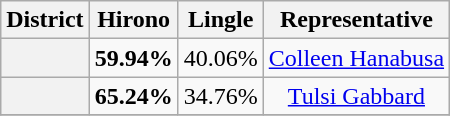<table class=wikitable>
<tr>
<th>District</th>
<th>Hirono</th>
<th>Lingle</th>
<th>Representative</th>
</tr>
<tr align=center>
<th></th>
<td><strong>59.94%</strong></td>
<td>40.06%</td>
<td><a href='#'>Colleen Hanabusa</a></td>
</tr>
<tr align=center>
<th></th>
<td><strong>65.24%</strong></td>
<td>34.76%</td>
<td><a href='#'>Tulsi Gabbard</a></td>
</tr>
<tr align=center>
</tr>
</table>
